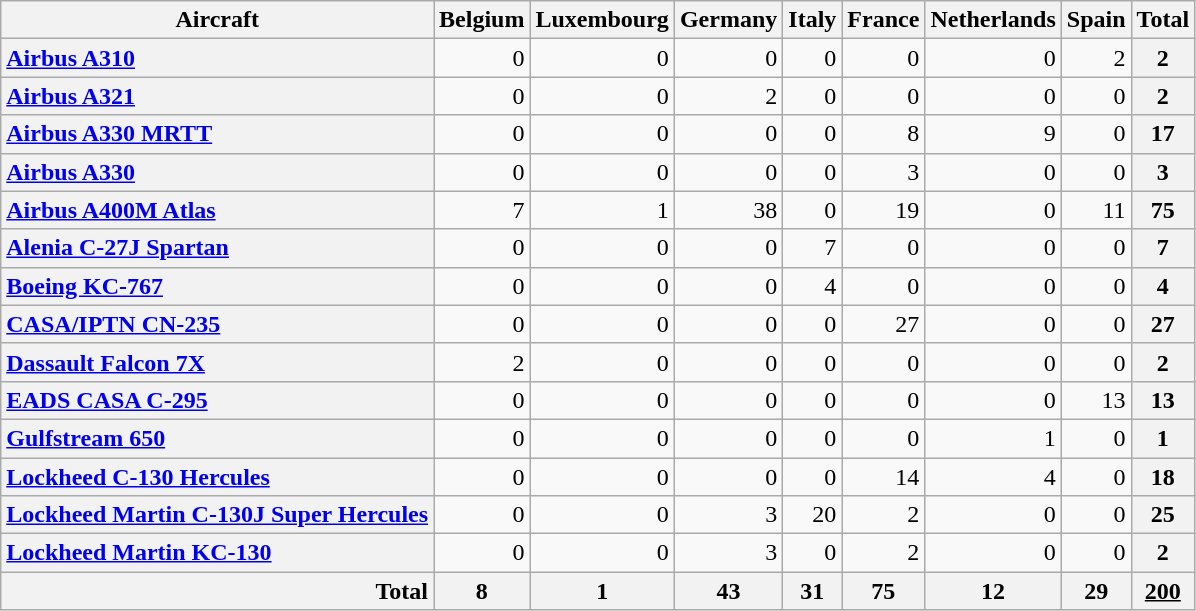<table class="wikitable sortable mw-datatable" style=text-align:right>
<tr>
<th>Aircraft</th>
<th>Belgium</th>
<th>Luxembourg</th>
<th>Germany</th>
<th>Italy</th>
<th>France</th>
<th>Netherlands</th>
<th>Spain</th>
<th>Total</th>
</tr>
<tr>
<th style="text-align:left"><a href='#'>Airbus A310</a></th>
<td style="text-align:right">0</td>
<td>0</td>
<td>0</td>
<td>0</td>
<td>0</td>
<td>0</td>
<td>2</td>
<th>2</th>
</tr>
<tr>
<th style="text-align:left"><a href='#'>Airbus A321</a></th>
<td style="text-align:right">0</td>
<td>0</td>
<td>2</td>
<td>0</td>
<td>0</td>
<td>0</td>
<td>0</td>
<th>2</th>
</tr>
<tr>
<th style="text-align:left"><a href='#'>Airbus A330 MRTT</a></th>
<td style="text-align:right">0</td>
<td>0</td>
<td>0</td>
<td>0</td>
<td>8</td>
<td>9</td>
<td>0</td>
<th>17</th>
</tr>
<tr>
<th style="text-align:left"><a href='#'>Airbus A330</a></th>
<td style="text-align:right">0</td>
<td>0</td>
<td>0</td>
<td>0</td>
<td>3</td>
<td>0</td>
<td>0</td>
<th>3</th>
</tr>
<tr>
<th style="text-align:left"><a href='#'>Airbus A400M Atlas</a></th>
<td style="text-align:right">7</td>
<td>1</td>
<td>38</td>
<td>0</td>
<td>19</td>
<td>0</td>
<td>11</td>
<th>75</th>
</tr>
<tr>
<th style="text-align:left"><a href='#'>Alenia C-27J Spartan</a></th>
<td style="text-align:right">0</td>
<td>0</td>
<td>0</td>
<td>7</td>
<td>0</td>
<td>0</td>
<td>0</td>
<th>7</th>
</tr>
<tr>
<th style="text-align:left"><a href='#'>Boeing KC-767</a></th>
<td style="text-align:right">0</td>
<td>0</td>
<td>0</td>
<td>4</td>
<td>0</td>
<td>0</td>
<td>0</td>
<th>4</th>
</tr>
<tr>
<th style="text-align:left"><a href='#'>CASA/IPTN CN-235</a></th>
<td style="text-align:right">0</td>
<td>0</td>
<td>0</td>
<td>0</td>
<td>27</td>
<td>0</td>
<td>0</td>
<th>27</th>
</tr>
<tr>
<th style="text-align:left"><a href='#'>Dassault Falcon 7X</a></th>
<td style="text-align:right">2</td>
<td>0</td>
<td>0</td>
<td>0</td>
<td>0</td>
<td>0</td>
<td>0</td>
<th>2</th>
</tr>
<tr>
<th style="text-align:left"><a href='#'>EADS CASA C-295</a></th>
<td style="text-align:right">0</td>
<td>0</td>
<td>0</td>
<td>0</td>
<td>0</td>
<td>0</td>
<td>13</td>
<th>13</th>
</tr>
<tr>
<th style="text-align:left"><a href='#'>Gulfstream 650</a></th>
<td style="text-align:right">0</td>
<td>0</td>
<td>0</td>
<td>0</td>
<td>0</td>
<td>1</td>
<td>0</td>
<th>1</th>
</tr>
<tr>
<th style="text-align:left"><a href='#'>Lockheed C-130 Hercules</a></th>
<td style="text-align:right">0</td>
<td>0</td>
<td>0</td>
<td>0</td>
<td>14</td>
<td>4</td>
<td>0</td>
<th>18</th>
</tr>
<tr>
<th style="text-align:left"><a href='#'>Lockheed Martin C-130J Super Hercules</a></th>
<td style="text-align:right">0</td>
<td>0</td>
<td>3</td>
<td>20</td>
<td>2</td>
<td>0</td>
<td>0</td>
<th>25</th>
</tr>
<tr>
<th style="text-align:left"><a href='#'>Lockheed Martin KC-130</a></th>
<td style="text-align:right">0</td>
<td>0</td>
<td>3</td>
<td>0</td>
<td>2</td>
<td>0</td>
<td>0</td>
<th>2</th>
</tr>
<tr class="sortbottom">
<th style="text-align:right">Total</th>
<th>8</th>
<th>1</th>
<th>43</th>
<th>31</th>
<th>75</th>
<th>12</th>
<th>29</th>
<th><u>200</u></th>
</tr>
</table>
